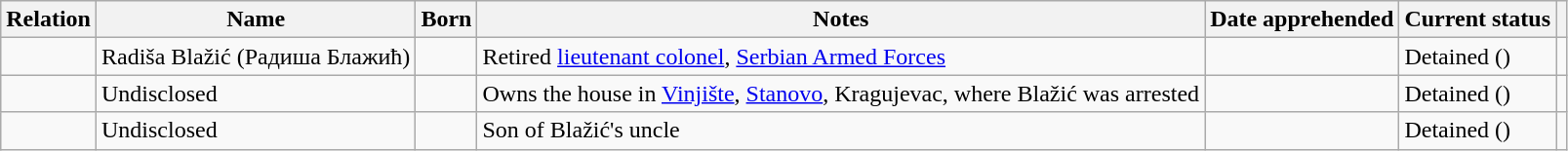<table class="wikitable">
<tr>
<th>Relation</th>
<th>Name</th>
<th>Born</th>
<th>Notes</th>
<th>Date apprehended</th>
<th>Current status</th>
<th></th>
</tr>
<tr>
<td></td>
<td>Radiša Blažić (Радиша Блажић)</td>
<td></td>
<td>Retired <a href='#'>lieutenant colonel</a>, <a href='#'>Serbian Armed Forces</a></td>
<td></td>
<td>Detained ()</td>
<td></td>
</tr>
<tr>
<td></td>
<td>Undisclosed</td>
<td></td>
<td>Owns the house in <a href='#'>Vinjište</a>, <a href='#'>Stanovo</a>, Kragujevac, where Blažić was arrested</td>
<td></td>
<td>Detained ()</td>
<td></td>
</tr>
<tr>
<td></td>
<td>Undisclosed</td>
<td></td>
<td>Son of Blažić's uncle</td>
<td></td>
<td>Detained ()</td>
<td></td>
</tr>
</table>
